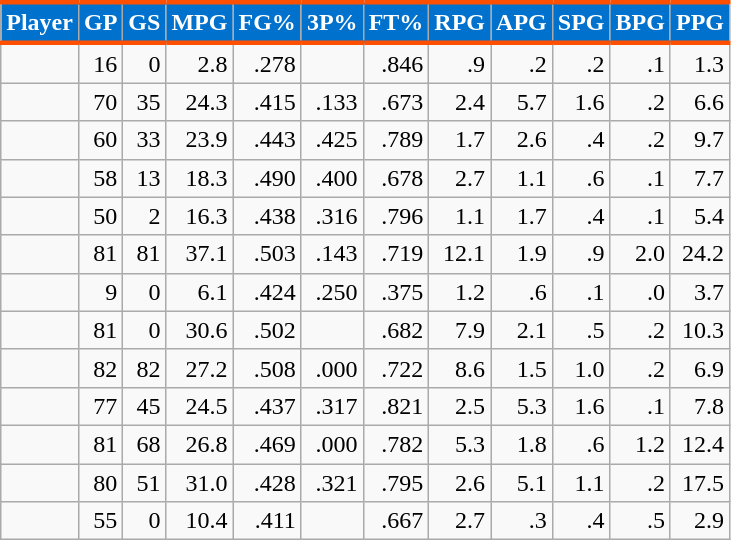<table class="wikitable sortable" style="text-align:right;">
<tr>
<th style="background:#0072CE; color:#FFFFFF; border-top:#FE5000 3px solid; border-bottom:#FE5000 3px solid;">Player</th>
<th style="background:#0072CE; color:#FFFFFF; border-top:#FE5000 3px solid; border-bottom:#FE5000 3px solid;">GP</th>
<th style="background:#0072CE; color:#FFFFFF; border-top:#FE5000 3px solid; border-bottom:#FE5000 3px solid;">GS</th>
<th style="background:#0072CE; color:#FFFFFF; border-top:#FE5000 3px solid; border-bottom:#FE5000 3px solid;">MPG</th>
<th style="background:#0072CE; color:#FFFFFF; border-top:#FE5000 3px solid; border-bottom:#FE5000 3px solid;">FG%</th>
<th style="background:#0072CE; color:#FFFFFF; border-top:#FE5000 3px solid; border-bottom:#FE5000 3px solid;">3P%</th>
<th style="background:#0072CE; color:#FFFFFF; border-top:#FE5000 3px solid; border-bottom:#FE5000 3px solid;">FT%</th>
<th style="background:#0072CE; color:#FFFFFF; border-top:#FE5000 3px solid; border-bottom:#FE5000 3px solid;">RPG</th>
<th style="background:#0072CE; color:#FFFFFF; border-top:#FE5000 3px solid; border-bottom:#FE5000 3px solid;">APG</th>
<th style="background:#0072CE; color:#FFFFFF; border-top:#FE5000 3px solid; border-bottom:#FE5000 3px solid;">SPG</th>
<th style="background:#0072CE; color:#FFFFFF; border-top:#FE5000 3px solid; border-bottom:#FE5000 3px solid;">BPG</th>
<th style="background:#0072CE; color:#FFFFFF; border-top:#FE5000 3px solid; border-bottom:#FE5000 3px solid;">PPG</th>
</tr>
<tr>
<td style="text-align:left;"></td>
<td>16</td>
<td>0</td>
<td>2.8</td>
<td>.278</td>
<td></td>
<td>.846</td>
<td>.9</td>
<td>.2</td>
<td>.2</td>
<td>.1</td>
<td>1.3</td>
</tr>
<tr>
<td style="text-align:left;"></td>
<td>70</td>
<td>35</td>
<td>24.3</td>
<td>.415</td>
<td>.133</td>
<td>.673</td>
<td>2.4</td>
<td>5.7</td>
<td>1.6</td>
<td>.2</td>
<td>6.6</td>
</tr>
<tr>
<td style="text-align:left;"></td>
<td>60</td>
<td>33</td>
<td>23.9</td>
<td>.443</td>
<td>.425</td>
<td>.789</td>
<td>1.7</td>
<td>2.6</td>
<td>.4</td>
<td>.2</td>
<td>9.7</td>
</tr>
<tr>
<td style="text-align:left;"></td>
<td>58</td>
<td>13</td>
<td>18.3</td>
<td>.490</td>
<td>.400</td>
<td>.678</td>
<td>2.7</td>
<td>1.1</td>
<td>.6</td>
<td>.1</td>
<td>7.7</td>
</tr>
<tr>
<td style="text-align:left;"></td>
<td>50</td>
<td>2</td>
<td>16.3</td>
<td>.438</td>
<td>.316</td>
<td>.796</td>
<td>1.1</td>
<td>1.7</td>
<td>.4</td>
<td>.1</td>
<td>5.4</td>
</tr>
<tr>
<td style="text-align:left;"></td>
<td>81</td>
<td>81</td>
<td>37.1</td>
<td>.503</td>
<td>.143</td>
<td>.719</td>
<td>12.1</td>
<td>1.9</td>
<td>.9</td>
<td>2.0</td>
<td>24.2</td>
</tr>
<tr>
<td style="text-align:left;"></td>
<td>9</td>
<td>0</td>
<td>6.1</td>
<td>.424</td>
<td>.250</td>
<td>.375</td>
<td>1.2</td>
<td>.6</td>
<td>.1</td>
<td>.0</td>
<td>3.7</td>
</tr>
<tr>
<td style="text-align:left;"></td>
<td>81</td>
<td>0</td>
<td>30.6</td>
<td>.502</td>
<td></td>
<td>.682</td>
<td>7.9</td>
<td>2.1</td>
<td>.5</td>
<td>.2</td>
<td>10.3</td>
</tr>
<tr>
<td style="text-align:left;"></td>
<td>82</td>
<td>82</td>
<td>27.2</td>
<td>.508</td>
<td>.000</td>
<td>.722</td>
<td>8.6</td>
<td>1.5</td>
<td>1.0</td>
<td>.2</td>
<td>6.9</td>
</tr>
<tr>
<td style="text-align:left;"></td>
<td>77</td>
<td>45</td>
<td>24.5</td>
<td>.437</td>
<td>.317</td>
<td>.821</td>
<td>2.5</td>
<td>5.3</td>
<td>1.6</td>
<td>.1</td>
<td>7.8</td>
</tr>
<tr>
<td style="text-align:left;"></td>
<td>81</td>
<td>68</td>
<td>26.8</td>
<td>.469</td>
<td>.000</td>
<td>.782</td>
<td>5.3</td>
<td>1.8</td>
<td>.6</td>
<td>1.2</td>
<td>12.4</td>
</tr>
<tr>
<td style="text-align:left;"></td>
<td>80</td>
<td>51</td>
<td>31.0</td>
<td>.428</td>
<td>.321</td>
<td>.795</td>
<td>2.6</td>
<td>5.1</td>
<td>1.1</td>
<td>.2</td>
<td>17.5</td>
</tr>
<tr>
<td style="text-align:left;"></td>
<td>55</td>
<td>0</td>
<td>10.4</td>
<td>.411</td>
<td></td>
<td>.667</td>
<td>2.7</td>
<td>.3</td>
<td>.4</td>
<td>.5</td>
<td>2.9</td>
</tr>
</table>
